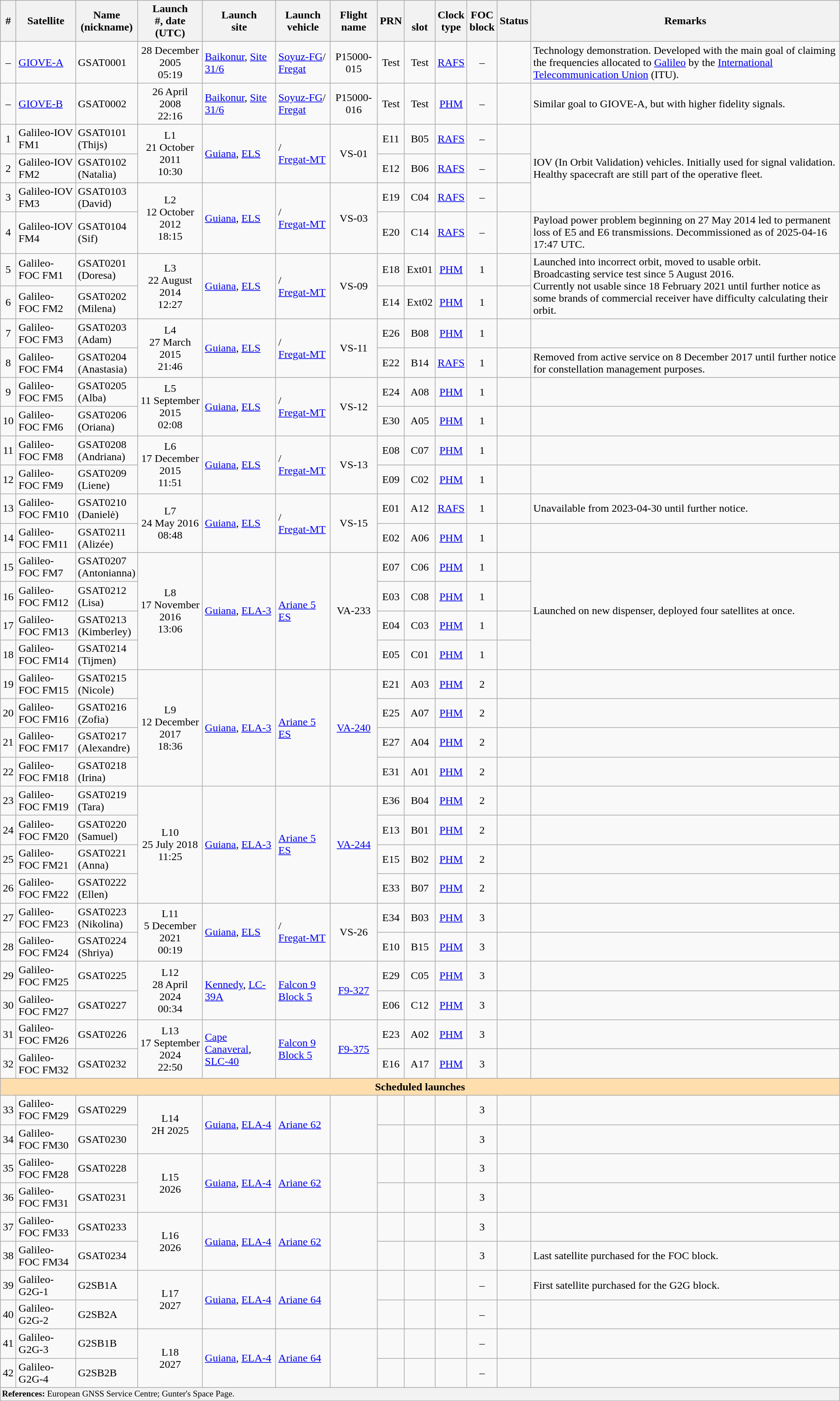<table class="wikitable sortable">
<tr>
<th>#</th>
<th>Satellite</th>
<th>Name <br>(nickname)</th>
<th>Launch <br>#, date (UTC)</th>
<th>Launch <br>site</th>
<th>Launch <br>vehicle</th>
<th>Flight <br>name</th>
<th>PRN</th>
<th> <br>slot</th>
<th>Clock <br>type</th>
<th>FOC <br>block</th>
<th>Status</th>
<th>Remarks</th>
</tr>
<tr>
<td align=center>–</td>
<td><a href='#'>GIOVE-A</a></td>
<td>GSAT0001</td>
<td align=center>28 December 2005<br>05:19</td>
<td><a href='#'>Baikonur</a>, <a href='#'>Site 31/6</a></td>
<td><a href='#'>Soyuz-FG</a>/<br><a href='#'>Fregat</a></td>
<td align=center>P15000-015</td>
<td align=center>Test</td>
<td align=center>Test</td>
<td align=center><a href='#'>RAFS</a></td>
<td align=center>–</td>
<td></td>
<td>Technology demonstration. Developed with the main goal of claiming the frequencies allocated to <a href='#'>Galileo</a> by the <a href='#'>International Telecommunication Union</a> (ITU).</td>
</tr>
<tr>
<td align=center>–</td>
<td><a href='#'>GIOVE-B</a></td>
<td>GSAT0002</td>
<td align=center>26 April 2008<br>22:16</td>
<td><a href='#'>Baikonur</a>, <a href='#'>Site 31/6</a></td>
<td><a href='#'>Soyuz-FG</a>/<br><a href='#'>Fregat</a></td>
<td align=center>P15000-016</td>
<td align=center>Test</td>
<td align=center>Test</td>
<td align=center><a href='#'>PHM</a></td>
<td align=center>–</td>
<td></td>
<td>Similar goal to GIOVE-A, but with higher fidelity signals.</td>
</tr>
<tr>
<td align=center>1</td>
<td>Galileo-IOV FM1</td>
<td>GSAT0101<br> (Thijs)</td>
<td rowspan=2 align=center>L1 <br> 21 October 2011<br>10:30</td>
<td rowspan=2><a href='#'>Guiana</a>, <a href='#'>ELS</a></td>
<td rowspan=2>/<br><a href='#'>Fregat-MT</a></td>
<td rowspan=2 align=center>VS-01</td>
<td align=center>E11</td>
<td align=center>B05</td>
<td align=center><a href='#'>RAFS</a></td>
<td align=center>–</td>
<td></td>
<td rowspan=3>IOV (In Orbit Validation) vehicles. Initially used for signal validation. Healthy spacecraft are still part of the operative fleet.</td>
</tr>
<tr>
<td align=center>2</td>
<td>Galileo-IOV FM2</td>
<td>GSAT0102<br> (Natalia)</td>
<td align=center>E12</td>
<td align=center>B06</td>
<td align=center><a href='#'>RAFS</a></td>
<td align=center>–</td>
<td></td>
</tr>
<tr>
<td align=center>3</td>
<td>Galileo-IOV FM3</td>
<td>GSAT0103<br> (David)</td>
<td rowspan=2 align=center>L2 <br> 12 October 2012<br>18:15</td>
<td rowspan=2><a href='#'>Guiana</a>, <a href='#'>ELS</a></td>
<td rowspan=2>/<br><a href='#'>Fregat-MT</a></td>
<td rowspan=2 align=center>VS-03</td>
<td align=center>E19</td>
<td align=center>C04</td>
<td align=center><a href='#'>RAFS</a></td>
<td align=center>–</td>
<td></td>
</tr>
<tr>
<td align=center>4</td>
<td>Galileo-IOV FM4</td>
<td>GSAT0104<br> (Sif)</td>
<td align=center>E20</td>
<td align=center>C14</td>
<td align=center><a href='#'>RAFS</a></td>
<td align=center>–</td>
<td></td>
<td>Payload power problem beginning on 27 May 2014 led to permanent loss of E5 and E6 transmissions. Decommissioned as of 2025-04-16 17:47 UTC.</td>
</tr>
<tr>
<td align=center>5</td>
<td>Galileo-FOC FM1</td>
<td>GSAT0201<br> (Doresa)</td>
<td rowspan=2 align=center>L3 <br> 22 August 2014<br>12:27</td>
<td rowspan=2><a href='#'>Guiana</a>, <a href='#'>ELS</a></td>
<td rowspan=2>/<br><a href='#'>Fregat-MT</a></td>
<td rowspan=2 align=center>VS-09</td>
<td align=center>E18</td>
<td align=center>Ext01</td>
<td align=center><a href='#'>PHM</a></td>
<td align=center>1</td>
<td></td>
<td rowspan = 2>Launched into incorrect orbit, moved to usable orbit.<br>Broadcasting service test since 5 August 2016.<br>Currently not usable since 18 February 2021 until further notice as some brands of commercial receiver have difficulty calculating their orbit.</td>
</tr>
<tr>
<td align=center>6</td>
<td>Galileo-FOC FM2</td>
<td>GSAT0202<br> (Milena)</td>
<td align=center>E14</td>
<td align=center>Ext02</td>
<td align=center><a href='#'>PHM</a></td>
<td align=center>1</td>
<td></td>
</tr>
<tr>
<td align=center>7</td>
<td>Galileo-FOC FM3</td>
<td>GSAT0203<br> (Adam)</td>
<td rowspan=2 align=center>L4 <br> 27 March 2015<br>21:46</td>
<td rowspan=2><a href='#'>Guiana</a>, <a href='#'>ELS</a></td>
<td rowspan=2>/<br><a href='#'>Fregat-MT</a></td>
<td rowspan=2 align=center>VS-11</td>
<td align=center>E26</td>
<td align=center>B08</td>
<td align=center><a href='#'>PHM</a></td>
<td align=center>1</td>
<td></td>
<td></td>
</tr>
<tr>
<td align=center>8</td>
<td>Galileo-FOC FM4</td>
<td>GSAT0204<br> (Anastasia)</td>
<td align=center>E22</td>
<td align=center>B14</td>
<td align=center><a href='#'>RAFS</a></td>
<td align=center>1</td>
<td></td>
<td>Removed from active service on 8 December 2017 until further notice for constellation management purposes.</td>
</tr>
<tr>
<td align=center>9</td>
<td>Galileo-FOC FM5</td>
<td>GSAT0205<br> (Alba)</td>
<td rowspan=2 align=center>L5 <br> 11 September 2015<br>02:08</td>
<td rowspan=2><a href='#'>Guiana</a>, <a href='#'>ELS</a></td>
<td rowspan=2>/<br><a href='#'>Fregat-MT</a></td>
<td rowspan=2 align=center>VS-12</td>
<td align=center>E24</td>
<td align=center>A08</td>
<td align=center><a href='#'>PHM</a></td>
<td align=center>1</td>
<td></td>
<td></td>
</tr>
<tr>
<td align=center>10</td>
<td>Galileo-FOC FM6</td>
<td>GSAT0206<br> (Oriana)</td>
<td align=center>E30</td>
<td align=center>A05</td>
<td align=center><a href='#'>PHM</a></td>
<td align=center>1</td>
<td></td>
<td></td>
</tr>
<tr>
<td align=center>11</td>
<td>Galileo-FOC FM8</td>
<td>GSAT0208<br> (Andriana)</td>
<td rowspan=2 align=center>L6 <br> 17 December 2015<br>11:51</td>
<td rowspan=2><a href='#'>Guiana</a>, <a href='#'>ELS</a></td>
<td rowspan=2>/<br><a href='#'>Fregat-MT</a></td>
<td rowspan=2 align=center>VS-13</td>
<td align=center>E08</td>
<td align=center>C07</td>
<td align=center><a href='#'>PHM</a></td>
<td align=center>1</td>
<td></td>
<td></td>
</tr>
<tr>
<td align=center>12</td>
<td>Galileo-FOC FM9</td>
<td>GSAT0209<br> (Liene)</td>
<td align=center>E09</td>
<td align=center>C02</td>
<td align=center><a href='#'>PHM</a></td>
<td align=center>1</td>
<td></td>
<td></td>
</tr>
<tr>
<td align=center>13</td>
<td>Galileo-FOC FM10</td>
<td>GSAT0210<br> (Danielė)</td>
<td rowspan=2 align=center>L7 <br> 24 May 2016<br>08:48</td>
<td rowspan=2><a href='#'>Guiana</a>, <a href='#'>ELS</a></td>
<td rowspan=2>/<br><a href='#'>Fregat-MT</a></td>
<td rowspan=2 align=center>VS-15</td>
<td align=center>E01</td>
<td align=center>A12</td>
<td align=center><a href='#'>RAFS</a></td>
<td align=center>1</td>
<td></td>
<td>Unavailable from 2023-04-30 until further notice.</td>
</tr>
<tr>
<td align=center>14</td>
<td>Galileo-FOC FM11</td>
<td>GSAT0211<br> (Alizée)</td>
<td align=center>E02</td>
<td align=center>A06</td>
<td align=center><a href='#'>PHM</a></td>
<td align=center>1</td>
<td></td>
<td></td>
</tr>
<tr>
<td align=center>15</td>
<td>Galileo-FOC FM7</td>
<td nowrap>GSAT0207<br> (Antonianna)</td>
<td rowspan=4 align=center>L8 <br> 17 November 2016<br>13:06</td>
<td rowspan=4><a href='#'>Guiana</a>, <a href='#'>ELA-3</a></td>
<td rowspan=4><a href='#'>Ariane 5 ES</a></td>
<td rowspan=4 align=center>VA-233</td>
<td align=center>E07</td>
<td align=center>C06</td>
<td align=center><a href='#'>PHM</a></td>
<td align=center>1</td>
<td></td>
<td rowspan=4>Launched on new dispenser, deployed four satellites at once.</td>
</tr>
<tr>
<td align=center>16</td>
<td>Galileo-FOC FM12</td>
<td>GSAT0212<br> (Lisa)</td>
<td align=center>E03</td>
<td align=center>C08</td>
<td align=center><a href='#'>PHM</a></td>
<td align=center>1</td>
<td></td>
</tr>
<tr>
<td align=center>17</td>
<td>Galileo-FOC FM13</td>
<td>GSAT0213<br> (Kimberley)</td>
<td align=center>E04</td>
<td align=center>C03</td>
<td align=center><a href='#'>PHM</a></td>
<td align=center>1</td>
<td></td>
</tr>
<tr>
<td align=center>18</td>
<td>Galileo-FOC FM14</td>
<td>GSAT0214<br> (Tijmen)</td>
<td align=center>E05</td>
<td align=center>C01</td>
<td align=center><a href='#'>PHM</a></td>
<td align=center>1</td>
<td></td>
</tr>
<tr>
<td align=center>19</td>
<td>Galileo-FOC FM15</td>
<td>GSAT0215<br> (Nicole)</td>
<td rowspan=4 align=center>L9 <br> 12 December 2017<br>18:36</td>
<td rowspan=4><a href='#'>Guiana</a>, <a href='#'>ELA-3</a></td>
<td rowspan=4><a href='#'>Ariane 5 ES</a></td>
<td rowspan=4 align=center><a href='#'>VA-240</a></td>
<td align=center>E21</td>
<td align=center>A03</td>
<td align=center><a href='#'>PHM</a></td>
<td align=center>2</td>
<td></td>
<td></td>
</tr>
<tr>
<td align=center>20</td>
<td>Galileo-FOC FM16</td>
<td>GSAT0216<br> (Zofia)</td>
<td align=center>E25</td>
<td align=center>A07</td>
<td align=center><a href='#'>PHM</a></td>
<td align=center>2</td>
<td></td>
<td></td>
</tr>
<tr>
<td align=center>21</td>
<td>Galileo-FOC FM17</td>
<td>GSAT0217<br> (Alexandre)</td>
<td align=center>E27</td>
<td align=center>A04</td>
<td align=center><a href='#'>PHM</a></td>
<td align=center>2</td>
<td></td>
<td></td>
</tr>
<tr>
<td align=center>22</td>
<td>Galileo-FOC FM18</td>
<td>GSAT0218<br> (Irina)</td>
<td align=center>E31</td>
<td align=center>A01</td>
<td align=center><a href='#'>PHM</a></td>
<td align=center>2</td>
<td></td>
<td></td>
</tr>
<tr>
<td align=center>23</td>
<td>Galileo-FOC FM19</td>
<td>GSAT0219<br> (Tara)</td>
<td rowspan=4 align=center>L10 <br> 25 July 2018<br>11:25</td>
<td rowspan=4><a href='#'>Guiana</a>, <a href='#'>ELA-3</a></td>
<td rowspan=4><a href='#'>Ariane 5 ES</a></td>
<td rowspan=4 align=center><a href='#'>VA-244</a></td>
<td align=center>E36</td>
<td align=center>B04</td>
<td align=center><a href='#'>PHM</a></td>
<td align=center>2</td>
<td></td>
<td></td>
</tr>
<tr>
<td align=center>24</td>
<td>Galileo-FOC FM20</td>
<td>GSAT0220<br> (Samuel)</td>
<td align=center>E13</td>
<td align=center>B01</td>
<td align=center><a href='#'>PHM</a></td>
<td align=center>2</td>
<td></td>
<td></td>
</tr>
<tr>
<td align=center>25</td>
<td>Galileo-FOC FM21</td>
<td>GSAT0221<br> (Anna)</td>
<td align=center>E15</td>
<td align=center>B02</td>
<td align=center><a href='#'>PHM</a></td>
<td align=center>2</td>
<td></td>
<td></td>
</tr>
<tr>
<td align=center>26</td>
<td>Galileo-FOC FM22</td>
<td>GSAT0222<br> (Ellen)</td>
<td align=center>E33</td>
<td align=center>B07</td>
<td align=center><a href='#'>PHM</a></td>
<td align=center>2</td>
<td></td>
<td></td>
</tr>
<tr>
<td align=center>27</td>
<td>Galileo-FOC FM23</td>
<td>GSAT0223<br> (Nikolina)</td>
<td rowspan=2 align=center>L11 <br> 5 December 2021<br>00:19</td>
<td rowspan=2><a href='#'>Guiana</a>, <a href='#'>ELS</a></td>
<td rowspan=2>/<br><a href='#'>Fregat-MT</a></td>
<td rowspan=2 align=center>VS-26</td>
<td align=center>E34</td>
<td align=center>B03</td>
<td align=center><a href='#'>PHM</a></td>
<td align=center>3</td>
<td></td>
<td></td>
</tr>
<tr>
<td align=center>28</td>
<td>Galileo-FOC FM24</td>
<td>GSAT0224<br> (Shriya)</td>
<td align=center>E10</td>
<td align=center>B15</td>
<td align=center><a href='#'>PHM</a></td>
<td align=center>3</td>
<td></td>
<td></td>
</tr>
<tr>
<td align=center>29</td>
<td>Galileo-FOC FM25</td>
<td>GSAT0225</td>
<td rowspan=2 align=center>L12<br>28 April 2024<br>00:34</td>
<td rowspan=2><a href='#'>Kennedy</a>, <a href='#'>LC-39A</a></td>
<td rowspan=2><a href='#'>Falcon 9 Block 5</a></td>
<td rowspan=2 align=center><a href='#'>F9-327</a></td>
<td align=center>E29</td>
<td align=center>C05</td>
<td align=center><a href='#'>PHM</a></td>
<td align=center>3</td>
<td></td>
<td></td>
</tr>
<tr>
<td align=center>30</td>
<td>Galileo-FOC FM27</td>
<td>GSAT0227</td>
<td align=center>E06</td>
<td align=center>C12</td>
<td align=center><a href='#'>PHM</a></td>
<td align=center>3</td>
<td></td>
<td></td>
</tr>
<tr>
<td align=center>31</td>
<td>Galileo-FOC FM26</td>
<td>GSAT0226</td>
<td rowspan=2 align=center>L13<br>17 September 2024<br>22:50</td>
<td rowspan=2><a href='#'>Cape Canaveral</a>, <a href='#'>SLC-40</a></td>
<td rowspan=2><a href='#'>Falcon 9 Block 5</a></td>
<td rowspan=2 align=center><a href='#'>F9-375</a></td>
<td align=center>E23</td>
<td align=center>A02</td>
<td align=center><a href='#'>PHM</a></td>
<td align=center>3</td>
<td></td>
<td></td>
</tr>
<tr>
<td align=center>32</td>
<td>Galileo-FOC FM32</td>
<td>GSAT0232</td>
<td align=center>E16</td>
<td align=center>A17</td>
<td align=center><a href='#'>PHM</a></td>
<td align=center>3</td>
<td></td>
<td></td>
</tr>
<tr bgcolor="#FFDEAD">
<td colspan="13" align=center><strong>Scheduled launches</strong><br></td>
</tr>
<tr>
<td align=center>33</td>
<td>Galileo-FOC FM29</td>
<td>GSAT0229</td>
<td rowspan=2 align=center>L14<br>2H 2025</td>
<td rowspan=2><a href='#'>Guiana</a>, <a href='#'>ELA-4</a></td>
<td rowspan=2><a href='#'>Ariane 62</a></td>
<td rowspan=2 align=center></td>
<td></td>
<td></td>
<td></td>
<td align=center>3</td>
<td></td>
<td></td>
</tr>
<tr>
<td align=center>34</td>
<td>Galileo-FOC FM30</td>
<td>GSAT0230</td>
<td></td>
<td></td>
<td></td>
<td align=center>3</td>
<td></td>
<td></td>
</tr>
<tr>
<td align=center>35</td>
<td>Galileo-FOC FM28</td>
<td>GSAT0228</td>
<td rowspan=2 align=center>L15<br>2026</td>
<td rowspan=2><a href='#'>Guiana</a>, <a href='#'>ELA-4</a></td>
<td rowspan=2><a href='#'>Ariane 62</a></td>
<td rowspan=2 align=center></td>
<td></td>
<td></td>
<td></td>
<td align=center>3</td>
<td></td>
<td></td>
</tr>
<tr>
<td align=center>36</td>
<td>Galileo-FOC FM31</td>
<td>GSAT0231</td>
<td></td>
<td></td>
<td></td>
<td align=center>3</td>
<td></td>
<td></td>
</tr>
<tr>
<td align=center>37</td>
<td>Galileo-FOC FM33</td>
<td>GSAT0233</td>
<td rowspan=2 align=center>L16<br>2026</td>
<td rowspan=2><a href='#'>Guiana</a>, <a href='#'>ELA-4</a></td>
<td rowspan=2><a href='#'>Ariane 62</a></td>
<td rowspan=2 align=center></td>
<td></td>
<td></td>
<td></td>
<td align=center>3</td>
<td></td>
<td></td>
</tr>
<tr>
<td align=center>38</td>
<td>Galileo-FOC FM34</td>
<td>GSAT0234</td>
<td></td>
<td></td>
<td></td>
<td align=center>3</td>
<td></td>
<td>Last satellite purchased for the FOC block.</td>
</tr>
<tr>
<td align=center>39</td>
<td>Galileo-G2G-1</td>
<td>G2SB1A</td>
<td rowspan=2 align=center>L17<br>2027</td>
<td rowspan=2><a href='#'>Guiana</a>, <a href='#'>ELA-4</a></td>
<td rowspan=2><a href='#'>Ariane 64</a></td>
<td rowspan=2 align=center></td>
<td></td>
<td></td>
<td></td>
<td align=center>–</td>
<td></td>
<td>First satellite purchased for the G2G block.</td>
</tr>
<tr>
<td align=center>40</td>
<td>Galileo-G2G-2</td>
<td>G2SB2A</td>
<td></td>
<td></td>
<td></td>
<td align=center>–</td>
<td></td>
<td></td>
</tr>
<tr>
<td align=center>41</td>
<td>Galileo-G2G-3</td>
<td>G2SB1B</td>
<td rowspan=2 align=center>L18<br>2027</td>
<td rowspan=2><a href='#'>Guiana</a>, <a href='#'>ELA-4</a></td>
<td rowspan=2><a href='#'>Ariane 64</a></td>
<td rowspan=2 align=center></td>
<td></td>
<td></td>
<td></td>
<td align=center>–</td>
<td></td>
<td></td>
</tr>
<tr>
<td align=center>42</td>
<td>Galileo-G2G-4</td>
<td>G2SB2B</td>
<td></td>
<td></td>
<td></td>
<td align=center>–</td>
<td></td>
<td></td>
</tr>
<tr>
<th colspan="13" class="sortbottom" style="padding:2px; text-align:left; font-weight:normal; font-size:0.8em;"><strong>References:</strong> European GNSS Service Centre; Gunter's Space Page.</th>
</tr>
</table>
